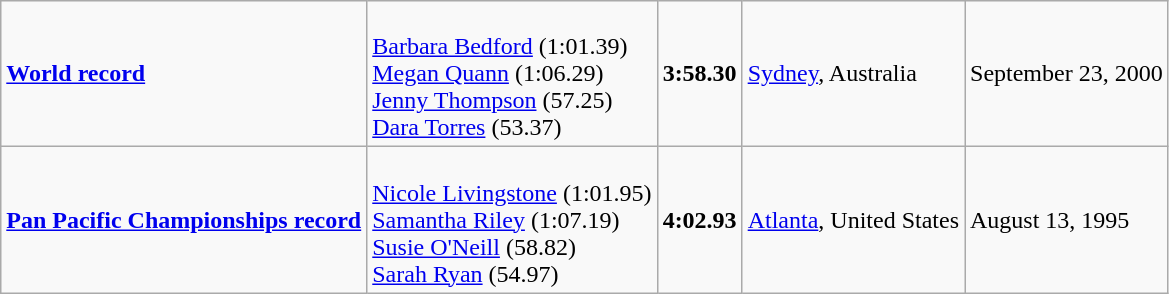<table class="wikitable">
<tr>
<td><strong><a href='#'>World record</a></strong></td>
<td><br><a href='#'>Barbara Bedford</a> (1:01.39)<br><a href='#'>Megan Quann</a> (1:06.29)<br><a href='#'>Jenny Thompson</a> (57.25)<br><a href='#'>Dara Torres</a> (53.37)</td>
<td><strong>3:58.30</strong></td>
<td><a href='#'>Sydney</a>, Australia</td>
<td>September 23, 2000</td>
</tr>
<tr>
<td><strong><a href='#'>Pan Pacific Championships record</a></strong></td>
<td><br><a href='#'>Nicole Livingstone</a> (1:01.95)<br><a href='#'>Samantha Riley</a> (1:07.19)<br><a href='#'>Susie O'Neill</a> (58.82)<br><a href='#'>Sarah Ryan</a> (54.97)</td>
<td><strong>4:02.93</strong></td>
<td><a href='#'>Atlanta</a>, United States</td>
<td>August 13, 1995</td>
</tr>
</table>
